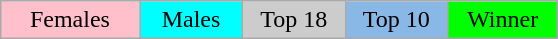<table class="wikitable" style="margin:1em auto; text-align:center;">
<tr>
<td style="background:pink; width:19%;">Females</td>
<td style="background:cyan; width:14%;">Males</td>
<td style="background:#ccc; width:14%;">Top 18</td>
<td style="background:#8ab8e6; width:14%;">Top 10</td>
<td style="background:lime; width:15%;">Winner</td>
</tr>
</table>
